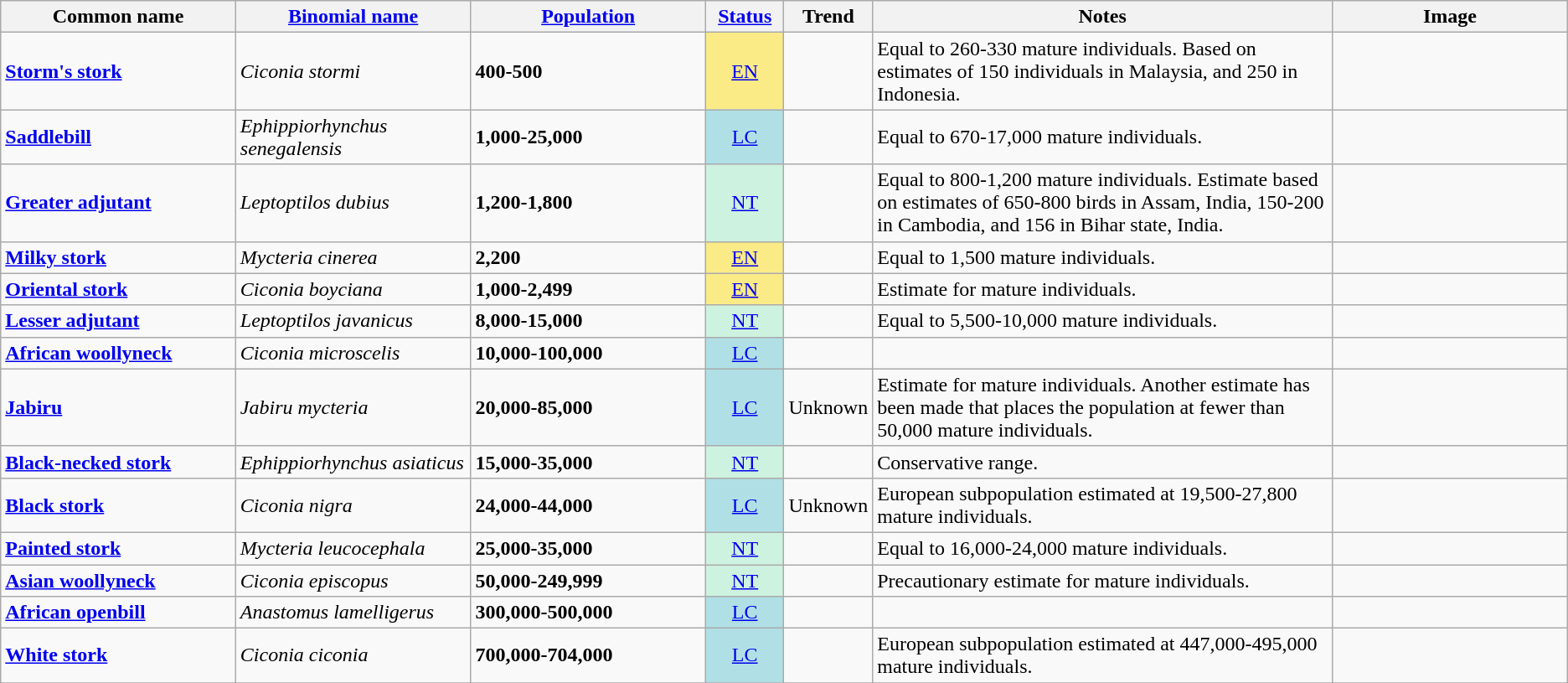<table class="wikitable sortable">
<tr>
<th width="15%">Common name</th>
<th width="15%"><a href='#'>Binomial name</a></th>
<th data-sort-type="number"  width="15%"><a href='#'>Population</a></th>
<th width="5%"><a href='#'>Status</a></th>
<th width="5%">Trend</th>
<th class="unsortable">Notes</th>
<th width="15%" class="unsortable">Image</th>
</tr>
<tr>
<td><strong><a href='#'>Storm's stork</a></strong></td>
<td><em>Ciconia stormi</em></td>
<td><strong>400-500</strong></td>
<td align="center" style="background:#FAEB86"><a href='#'>EN</a></td>
<td align="center"></td>
<td>Equal to 260-330 mature individuals. Based on estimates of 150 individuals in Malaysia, and 250 in Indonesia.</td>
<td></td>
</tr>
<tr>
<td><strong><a href='#'>Saddlebill</a></strong></td>
<td><em>Ephippiorhynchus senegalensis</em></td>
<td><strong>1,000-25,000</strong></td>
<td align="center" style="background:#B0E0E6"><a href='#'>LC</a></td>
<td></td>
<td>Equal to 670-17,000 mature individuals.</td>
<td></td>
</tr>
<tr>
<td><strong><a href='#'>Greater adjutant</a></strong></td>
<td><em>Leptoptilos dubius</em></td>
<td><strong>1,200-1,800</strong></td>
<td align="center" style="background:#CEF2E0"><a href='#'>NT</a></td>
<td align="center"></td>
<td>Equal to 800-1,200 mature individuals. Estimate based on estimates of 650-800 birds in Assam, India, 150-200 in Cambodia, and 156 in Bihar state, India.</td>
<td></td>
</tr>
<tr>
<td><strong><a href='#'>Milky stork</a></strong></td>
<td><em>Mycteria cinerea</em></td>
<td><strong>2,200</strong></td>
<td align="center" style="background:#FAEB86"><a href='#'>EN</a></td>
<td align="center"></td>
<td>Equal to 1,500 mature individuals.</td>
<td></td>
</tr>
<tr>
<td><strong><a href='#'>Oriental stork</a></strong></td>
<td><em>Ciconia boyciana</em></td>
<td><strong>1,000-2,499</strong></td>
<td align="center" style="background:#FAEB86"><a href='#'>EN</a></td>
<td align="center"></td>
<td>Estimate for mature individuals.</td>
<td></td>
</tr>
<tr>
<td><strong><a href='#'>Lesser adjutant</a></strong></td>
<td><em>Leptoptilos javanicus</em></td>
<td><strong>8,000-15,000</strong></td>
<td align="center" style="background:#CEF2E0"><a href='#'>NT</a></td>
<td align="center"></td>
<td>Equal to 5,500-10,000 mature individuals.</td>
<td></td>
</tr>
<tr>
<td><strong><a href='#'>African woollyneck</a></strong></td>
<td><em>Ciconia microscelis</em></td>
<td><strong>10,000-100,000</strong></td>
<td align="center" style="background:#B0E0E6"><a href='#'>LC</a></td>
<td></td>
<td></td>
<td></td>
</tr>
<tr>
<td><strong><a href='#'>Jabiru</a></strong></td>
<td><em>Jabiru mycteria</em></td>
<td><strong>20,000-85,000</strong></td>
<td align="center" style="background:#B0E0E6"><a href='#'>LC</a></td>
<td align="center">Unknown</td>
<td>Estimate for mature individuals. Another estimate has been made that places the population at fewer than 50,000 mature individuals.</td>
<td></td>
</tr>
<tr>
<td><strong><a href='#'>Black-necked stork</a></strong></td>
<td><em>Ephippiorhynchus asiaticus</em></td>
<td><strong>15,000-35,000</strong></td>
<td align="center" style="background:#CEF2E0"><a href='#'>NT</a></td>
<td align="center"></td>
<td>Conservative range.</td>
<td></td>
</tr>
<tr>
<td><strong><a href='#'>Black stork</a></strong></td>
<td><em>Ciconia nigra</em></td>
<td><strong>24,000-44,000</strong></td>
<td align="center" style="background:#B0E0E6"><a href='#'>LC</a></td>
<td align="center">Unknown</td>
<td>European subpopulation estimated at 19,500-27,800 mature individuals.</td>
<td></td>
</tr>
<tr>
<td><strong><a href='#'>Painted stork</a></strong></td>
<td><em>Mycteria leucocephala</em></td>
<td><strong>25,000-35,000</strong></td>
<td align="center" style="background:#CEF2E0"><a href='#'>NT</a></td>
<td align="center"></td>
<td>Equal to 16,000-24,000 mature individuals.</td>
<td></td>
</tr>
<tr>
<td><strong><a href='#'>Asian woollyneck</a></strong></td>
<td><em>Ciconia episcopus</em></td>
<td><strong>50,000-249,999</strong></td>
<td align="center" style="background:#CEF2E0"><a href='#'>NT</a></td>
<td></td>
<td>Precautionary estimate for mature individuals.</td>
<td></td>
</tr>
<tr>
<td><strong><a href='#'>African openbill</a></strong></td>
<td><em>Anastomus lamelligerus</em></td>
<td><strong>300,000-500,000</strong></td>
<td align="center" style="background:#B0E0E6"><a href='#'>LC</a></td>
<td></td>
<td></td>
<td></td>
</tr>
<tr>
<td><strong><a href='#'>White stork</a></strong></td>
<td><em>Ciconia ciconia</em></td>
<td><strong>700,000-704,000</strong></td>
<td align="center" style="background:#B0E0E6"><a href='#'>LC</a></td>
<td></td>
<td>European subpopulation estimated at 447,000-495,000 mature individuals.</td>
<td></td>
</tr>
<tr>
</tr>
</table>
